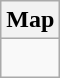<table class="wikitable">
<tr>
<th>Map</th>
</tr>
<tr>
<td><div><br> 






</div></td>
</tr>
</table>
